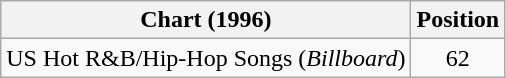<table class="wikitable">
<tr>
<th>Chart (1996)</th>
<th>Position</th>
</tr>
<tr>
<td>US Hot R&B/Hip-Hop Songs (<em>Billboard</em>)</td>
<td align="center">62</td>
</tr>
</table>
